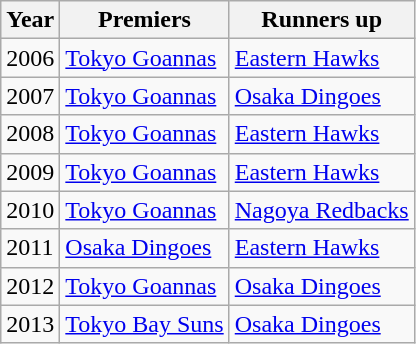<table class="wikitable">
<tr>
<th>Year</th>
<th>Premiers</th>
<th>Runners up</th>
</tr>
<tr>
<td>2006</td>
<td><a href='#'>Tokyo Goannas</a></td>
<td><a href='#'>Eastern Hawks</a></td>
</tr>
<tr>
<td>2007</td>
<td><a href='#'>Tokyo Goannas</a></td>
<td><a href='#'>Osaka Dingoes</a></td>
</tr>
<tr>
<td>2008</td>
<td><a href='#'>Tokyo Goannas</a></td>
<td><a href='#'>Eastern Hawks</a></td>
</tr>
<tr>
<td>2009</td>
<td><a href='#'>Tokyo Goannas</a></td>
<td><a href='#'>Eastern Hawks</a></td>
</tr>
<tr>
<td>2010</td>
<td><a href='#'>Tokyo Goannas</a></td>
<td><a href='#'>Nagoya Redbacks</a></td>
</tr>
<tr>
<td>2011</td>
<td><a href='#'>Osaka Dingoes</a></td>
<td><a href='#'>Eastern Hawks</a></td>
</tr>
<tr>
<td>2012</td>
<td><a href='#'>Tokyo Goannas</a></td>
<td><a href='#'>Osaka Dingoes</a></td>
</tr>
<tr>
<td>2013</td>
<td><a href='#'>Tokyo Bay Suns</a></td>
<td><a href='#'>Osaka Dingoes</a></td>
</tr>
</table>
